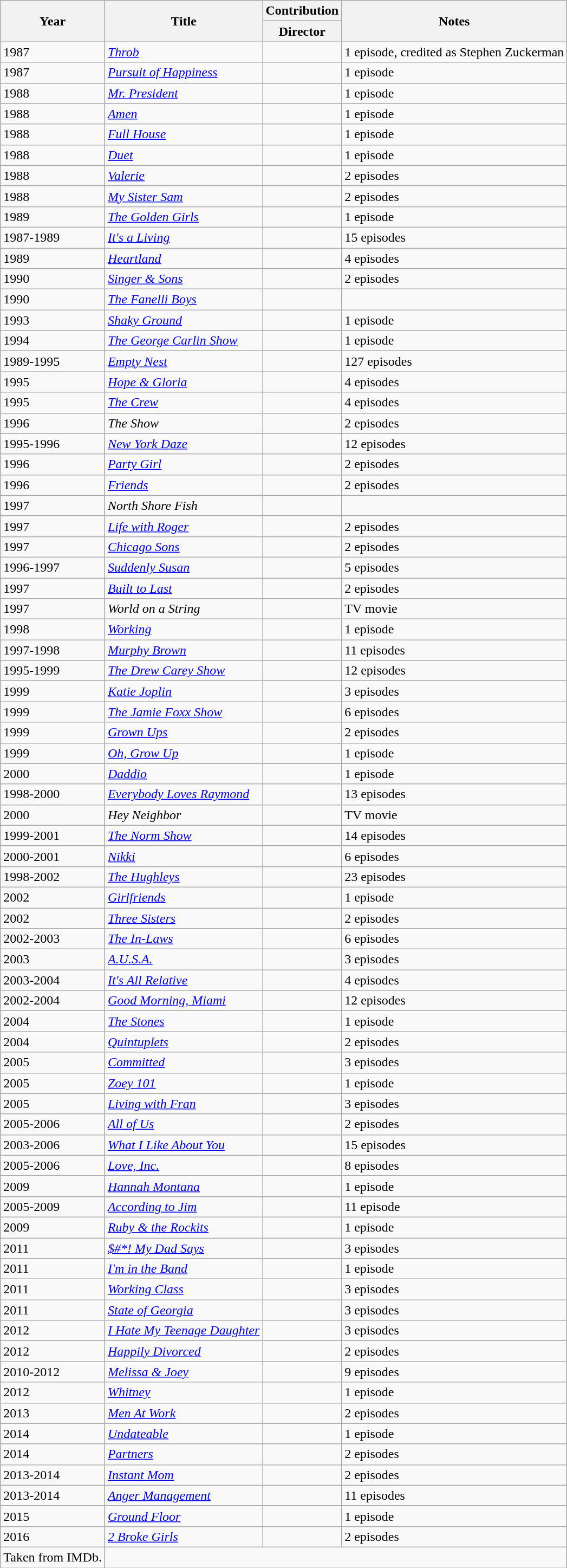<table class="wikitable">
<tr>
<th rowspan="2">Year</th>
<th rowspan="2">Title</th>
<th colspan="1">Contribution</th>
<th rowspan="2">Notes</th>
</tr>
<tr>
<th>Director</th>
</tr>
<tr>
<td>1987</td>
<td><em><a href='#'>Throb</a></em></td>
<td></td>
<td>1 episode, credited as Stephen Zuckerman</td>
</tr>
<tr>
<td>1987</td>
<td><em><a href='#'>Pursuit of Happiness</a></em></td>
<td></td>
<td>1 episode</td>
</tr>
<tr>
<td>1988</td>
<td><em><a href='#'>Mr. President</a></em></td>
<td></td>
<td>1 episode</td>
</tr>
<tr>
<td>1988</td>
<td><em><a href='#'>Amen</a></em></td>
<td></td>
<td>1 episode</td>
</tr>
<tr>
<td>1988</td>
<td><em><a href='#'>Full House</a></em></td>
<td></td>
<td>1 episode</td>
</tr>
<tr>
<td>1988</td>
<td><em><a href='#'>Duet</a></em></td>
<td></td>
<td>1 episode</td>
</tr>
<tr>
<td>1988</td>
<td><em><a href='#'>Valerie</a></em></td>
<td></td>
<td>2 episodes</td>
</tr>
<tr>
<td>1988</td>
<td><em><a href='#'>My Sister Sam</a></em></td>
<td></td>
<td>2 episodes</td>
</tr>
<tr>
<td>1989</td>
<td><em><a href='#'>The Golden Girls</a></em></td>
<td></td>
<td>1 episode</td>
</tr>
<tr>
<td>1987-1989</td>
<td><em><a href='#'>It's a Living</a></em></td>
<td></td>
<td>15 episodes</td>
</tr>
<tr>
<td>1989</td>
<td><em><a href='#'>Heartland</a></em></td>
<td></td>
<td>4 episodes</td>
</tr>
<tr>
<td>1990</td>
<td><em><a href='#'>Singer & Sons</a></em></td>
<td></td>
<td>2 episodes</td>
</tr>
<tr>
<td>1990</td>
<td><em><a href='#'>The Fanelli Boys</a></em></td>
<td></td>
<td></td>
</tr>
<tr>
<td>1993</td>
<td><em><a href='#'>Shaky Ground</a></em></td>
<td></td>
<td>1 episode</td>
</tr>
<tr>
<td>1994</td>
<td><em><a href='#'>The George Carlin Show</a></em></td>
<td></td>
<td>1 episode</td>
</tr>
<tr>
<td>1989-1995</td>
<td><em><a href='#'>Empty Nest</a></em></td>
<td></td>
<td>127 episodes</td>
</tr>
<tr>
<td>1995</td>
<td><em><a href='#'>Hope & Gloria</a></em></td>
<td></td>
<td>4 episodes</td>
</tr>
<tr>
<td>1995</td>
<td><em><a href='#'>The Crew</a></em></td>
<td></td>
<td>4 episodes</td>
</tr>
<tr>
<td>1996</td>
<td><em>The Show</em></td>
<td></td>
<td>2 episodes</td>
</tr>
<tr>
<td>1995-1996</td>
<td><em><a href='#'>New York Daze</a></em></td>
<td></td>
<td>12 episodes</td>
</tr>
<tr>
<td>1996</td>
<td><em><a href='#'>Party Girl</a></em></td>
<td></td>
<td>2 episodes</td>
</tr>
<tr>
<td>1996</td>
<td><em><a href='#'>Friends</a></em></td>
<td></td>
<td>2 episodes</td>
</tr>
<tr>
<td>1997</td>
<td><em>North Shore Fish</em></td>
<td></td>
<td></td>
</tr>
<tr>
<td>1997</td>
<td><em><a href='#'>Life with Roger</a></em></td>
<td></td>
<td>2 episodes</td>
</tr>
<tr>
<td>1997</td>
<td><em><a href='#'>Chicago Sons</a></em></td>
<td></td>
<td>2 episodes</td>
</tr>
<tr>
<td>1996-1997</td>
<td><em><a href='#'>Suddenly Susan</a></em></td>
<td></td>
<td>5 episodes</td>
</tr>
<tr>
<td>1997</td>
<td><em><a href='#'>Built to Last</a></em></td>
<td></td>
<td>2 episodes</td>
</tr>
<tr>
<td>1997</td>
<td><em>World on a String</em></td>
<td></td>
<td>TV movie</td>
</tr>
<tr>
<td>1998</td>
<td><em><a href='#'>Working</a></em></td>
<td></td>
<td>1 episode</td>
</tr>
<tr>
<td>1997-1998</td>
<td><em><a href='#'>Murphy Brown</a></em></td>
<td></td>
<td>11 episodes</td>
</tr>
<tr>
<td>1995-1999</td>
<td><em><a href='#'>The Drew Carey Show</a></em></td>
<td></td>
<td>12 episodes</td>
</tr>
<tr>
<td>1999</td>
<td><em><a href='#'>Katie Joplin</a></em></td>
<td></td>
<td>3 episodes</td>
</tr>
<tr>
<td>1999</td>
<td><em><a href='#'>The Jamie Foxx Show</a></em></td>
<td></td>
<td>6 episodes</td>
</tr>
<tr>
<td>1999</td>
<td><em><a href='#'>Grown Ups</a></em></td>
<td></td>
<td>2 episodes</td>
</tr>
<tr>
<td>1999</td>
<td><em><a href='#'>Oh, Grow Up</a></em></td>
<td></td>
<td>1 episode</td>
</tr>
<tr>
<td>2000</td>
<td><em><a href='#'>Daddio</a></em></td>
<td></td>
<td>1 episode</td>
</tr>
<tr>
<td>1998-2000</td>
<td><em><a href='#'>Everybody Loves Raymond</a></em></td>
<td></td>
<td>13 episodes</td>
</tr>
<tr>
<td>2000</td>
<td><em>Hey Neighbor</em></td>
<td></td>
<td>TV movie</td>
</tr>
<tr>
<td>1999-2001</td>
<td><em><a href='#'>The Norm Show</a></em></td>
<td></td>
<td>14 episodes</td>
</tr>
<tr>
<td>2000-2001</td>
<td><em><a href='#'>Nikki</a></em></td>
<td></td>
<td>6 episodes</td>
</tr>
<tr>
<td>1998-2002</td>
<td><em><a href='#'>The Hughleys</a></em></td>
<td></td>
<td>23 episodes</td>
</tr>
<tr>
<td>2002</td>
<td><em><a href='#'>Girlfriends</a></em></td>
<td></td>
<td>1 episode</td>
</tr>
<tr>
<td>2002</td>
<td><em><a href='#'>Three Sisters</a></em></td>
<td></td>
<td>2 episodes</td>
</tr>
<tr>
<td>2002-2003</td>
<td><em><a href='#'>The In-Laws</a></em></td>
<td></td>
<td>6 episodes</td>
</tr>
<tr>
<td>2003</td>
<td><em><a href='#'>A.U.S.A.</a></em></td>
<td></td>
<td>3 episodes</td>
</tr>
<tr>
<td>2003-2004</td>
<td><em><a href='#'>It's All Relative</a></em></td>
<td></td>
<td>4 episodes</td>
</tr>
<tr>
<td>2002-2004</td>
<td><em><a href='#'>Good Morning, Miami</a></em></td>
<td></td>
<td>12 episodes</td>
</tr>
<tr>
<td>2004</td>
<td><em><a href='#'>The Stones</a></em></td>
<td></td>
<td>1 episode</td>
</tr>
<tr>
<td>2004</td>
<td><em><a href='#'>Quintuplets</a></em></td>
<td></td>
<td>2 episodes</td>
</tr>
<tr>
<td>2005</td>
<td><em><a href='#'>Committed</a></em></td>
<td></td>
<td>3 episodes</td>
</tr>
<tr>
<td>2005</td>
<td><em><a href='#'>Zoey 101</a></em></td>
<td></td>
<td>1 episode</td>
</tr>
<tr>
<td>2005</td>
<td><em><a href='#'>Living with Fran</a></em></td>
<td></td>
<td>3 episodes</td>
</tr>
<tr>
<td>2005-2006</td>
<td><em><a href='#'>All of Us</a></em></td>
<td></td>
<td>2 episodes</td>
</tr>
<tr>
<td>2003-2006</td>
<td><em><a href='#'>What I Like About You</a></em></td>
<td></td>
<td>15 episodes</td>
</tr>
<tr>
<td>2005-2006</td>
<td><em><a href='#'>Love, Inc.</a></em></td>
<td></td>
<td>8 episodes</td>
</tr>
<tr>
<td>2009</td>
<td><em><a href='#'>Hannah Montana</a></em></td>
<td></td>
<td>1 episode</td>
</tr>
<tr>
<td>2005-2009</td>
<td><em><a href='#'>According to Jim</a></em></td>
<td></td>
<td>11 episode</td>
</tr>
<tr>
<td>2009</td>
<td><em><a href='#'>Ruby & the Rockits</a></em></td>
<td></td>
<td>1 episode</td>
</tr>
<tr>
<td>2011</td>
<td><em><a href='#'>$#*! My Dad Says</a></em></td>
<td></td>
<td>3 episodes</td>
</tr>
<tr>
<td>2011</td>
<td><em><a href='#'>I'm in the Band</a></em></td>
<td></td>
<td>1 episode</td>
</tr>
<tr>
<td>2011</td>
<td><em><a href='#'>Working Class</a></em></td>
<td></td>
<td>3 episodes</td>
</tr>
<tr>
<td>2011</td>
<td><em><a href='#'>State of Georgia</a></em></td>
<td></td>
<td>3 episodes</td>
</tr>
<tr>
<td>2012</td>
<td><em><a href='#'>I Hate My Teenage Daughter</a></em></td>
<td></td>
<td>3 episodes</td>
</tr>
<tr>
<td>2012</td>
<td><em><a href='#'>Happily Divorced</a></em></td>
<td></td>
<td>2 episodes</td>
</tr>
<tr>
<td>2010-2012</td>
<td><em><a href='#'>Melissa & Joey</a></em></td>
<td></td>
<td>9 episodes</td>
</tr>
<tr>
<td>2012</td>
<td><em><a href='#'>Whitney</a></em></td>
<td></td>
<td>1 episode</td>
</tr>
<tr>
<td>2013</td>
<td><em><a href='#'>Men At Work</a></em></td>
<td></td>
<td>2 episodes</td>
</tr>
<tr>
<td>2014</td>
<td><em><a href='#'>Undateable</a></em></td>
<td></td>
<td>1 episode</td>
</tr>
<tr>
<td>2014</td>
<td><em><a href='#'>Partners</a></em></td>
<td></td>
<td>2 episodes</td>
</tr>
<tr>
<td>2013-2014</td>
<td><em><a href='#'>Instant Mom</a></em></td>
<td></td>
<td>2 episodes</td>
</tr>
<tr>
<td>2013-2014</td>
<td><em><a href='#'>Anger Management</a></em></td>
<td></td>
<td>11 episodes</td>
</tr>
<tr>
<td>2015</td>
<td><em><a href='#'>Ground Floor</a></em></td>
<td></td>
<td>1 episode</td>
</tr>
<tr>
<td>2016</td>
<td><em><a href='#'>2 Broke Girls</a></em></td>
<td></td>
<td>2 episodes</td>
</tr>
<tr>
<td>Taken from IMDb.</td>
</tr>
</table>
